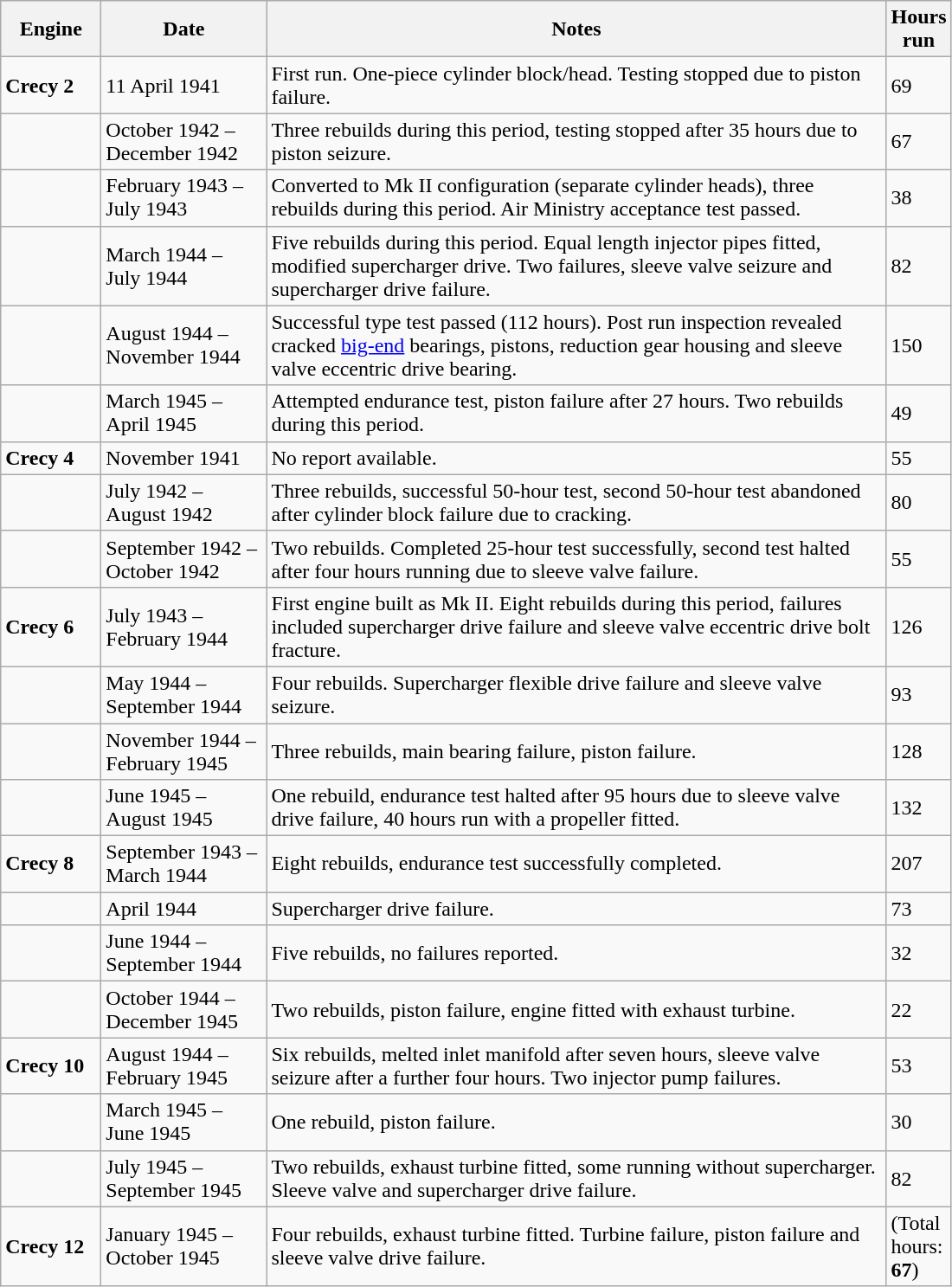<table class="wikitable" style="border-collapse:collapse">
<tr>
<th width="70">Engine</th>
<th width="120">Date</th>
<th width="470">Notes</th>
<th width="30">Hours run</th>
</tr>
<tr>
<td><strong>Crecy 2</strong></td>
<td>11 April 1941</td>
<td>First run. One-piece cylinder block/head. Testing stopped due to piston failure.</td>
<td>69</td>
</tr>
<tr>
<td></td>
<td>October 1942 –<br>December 1942</td>
<td>Three rebuilds during this period, testing stopped after 35 hours due to piston seizure.</td>
<td>67</td>
</tr>
<tr>
<td></td>
<td>February 1943 –<br>July 1943</td>
<td>Converted to Mk II configuration (separate cylinder heads), three rebuilds during this period. Air Ministry acceptance test passed.</td>
<td>38</td>
</tr>
<tr>
<td></td>
<td>March 1944 –<br>July 1944</td>
<td>Five rebuilds during this period. Equal length injector pipes fitted, modified supercharger drive. Two failures, sleeve valve seizure and supercharger drive failure.</td>
<td>82</td>
</tr>
<tr>
<td></td>
<td>August 1944 –<br>November 1944</td>
<td>Successful type test passed (112 hours). Post run inspection revealed cracked <a href='#'>big-end</a> bearings, pistons, reduction gear housing and sleeve valve eccentric drive bearing.</td>
<td>150</td>
</tr>
<tr>
<td></td>
<td>March 1945 –<br>April 1945</td>
<td>Attempted endurance test, piston failure after 27 hours. Two rebuilds during this period.</td>
<td>49 <br></td>
</tr>
<tr>
<td><strong>Crecy 4</strong></td>
<td>November 1941</td>
<td>No report available.</td>
<td>55</td>
</tr>
<tr>
<td></td>
<td>July 1942 –<br>August 1942</td>
<td>Three rebuilds, successful 50-hour test, second 50-hour test abandoned after cylinder block failure due to cracking.</td>
<td>80</td>
</tr>
<tr>
<td></td>
<td>September 1942 –<br>October 1942</td>
<td>Two rebuilds. Completed 25-hour test successfully, second test halted after four hours running due to sleeve valve failure.</td>
<td>55 <br></td>
</tr>
<tr>
<td><strong>Crecy 6</strong></td>
<td>July 1943 –<br>February 1944</td>
<td>First engine built as Mk II. Eight rebuilds during this period, failures included supercharger drive failure and sleeve valve eccentric drive bolt fracture.</td>
<td>126</td>
</tr>
<tr>
<td></td>
<td>May 1944 –<br>September 1944</td>
<td>Four rebuilds. Supercharger flexible drive failure and sleeve valve seizure.</td>
<td>93</td>
</tr>
<tr>
<td></td>
<td>November 1944 –<br>February 1945</td>
<td>Three rebuilds, main bearing failure, piston failure.</td>
<td>128</td>
</tr>
<tr>
<td></td>
<td>June 1945 –<br>August 1945</td>
<td>One rebuild, endurance test halted after 95 hours due to sleeve valve drive failure, 40 hours run with a propeller fitted.</td>
<td>132 <br></td>
</tr>
<tr>
<td><strong>Crecy 8</strong></td>
<td>September 1943 –<br>March 1944</td>
<td>Eight rebuilds, endurance test successfully completed.</td>
<td>207</td>
</tr>
<tr>
<td></td>
<td>April 1944</td>
<td>Supercharger drive failure.</td>
<td>73</td>
</tr>
<tr>
<td></td>
<td>June 1944 –<br>September 1944</td>
<td>Five rebuilds, no failures reported.</td>
<td>32</td>
</tr>
<tr>
<td></td>
<td>October 1944 –<br>December 1945</td>
<td>Two rebuilds, piston failure, engine fitted with exhaust turbine.</td>
<td>22 <br></td>
</tr>
<tr>
<td><strong>Crecy 10</strong></td>
<td>August 1944 –<br>February 1945</td>
<td>Six rebuilds, melted inlet manifold after seven hours, sleeve valve seizure after a further four hours. Two injector pump failures.</td>
<td>53</td>
</tr>
<tr>
<td></td>
<td>March 1945 –<br>June 1945</td>
<td>One rebuild, piston failure.</td>
<td>30</td>
</tr>
<tr>
<td></td>
<td>July 1945 –<br>September 1945</td>
<td>Two rebuilds, exhaust turbine fitted, some running without supercharger. Sleeve valve and supercharger drive failure.</td>
<td>82 <br></td>
</tr>
<tr>
<td><strong>Crecy 12</strong></td>
<td>January 1945 –<br>October 1945</td>
<td>Four rebuilds, exhaust turbine fitted. Turbine failure, piston failure and sleeve valve drive failure.</td>
<td>(Total hours: <strong>67</strong>)</td>
</tr>
</table>
